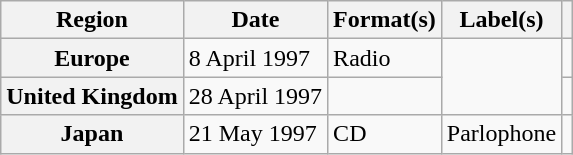<table class="wikitable plainrowheaders">
<tr>
<th scope="col">Region</th>
<th scope="col">Date</th>
<th scope="col">Format(s)</th>
<th scope="col">Label(s)</th>
<th scope="col"></th>
</tr>
<tr>
<th scope="row">Europe</th>
<td>8 April 1997</td>
<td>Radio</td>
<td rowspan="2"></td>
<td></td>
</tr>
<tr>
<th scope="row">United Kingdom</th>
<td>28 April 1997</td>
<td></td>
<td></td>
</tr>
<tr>
<th scope="row">Japan</th>
<td>21 May 1997</td>
<td>CD</td>
<td>Parlophone</td>
<td></td>
</tr>
</table>
